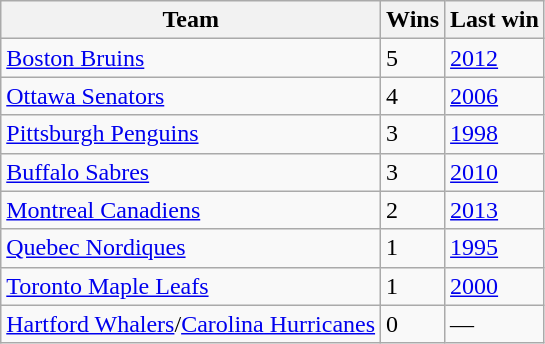<table class="wikitable">
<tr>
<th>Team</th>
<th>Wins</th>
<th>Last win</th>
</tr>
<tr>
<td><a href='#'>Boston Bruins</a></td>
<td>5</td>
<td><a href='#'>2012</a></td>
</tr>
<tr>
<td><a href='#'>Ottawa Senators</a></td>
<td>4</td>
<td><a href='#'>2006</a></td>
</tr>
<tr>
<td><a href='#'>Pittsburgh Penguins</a></td>
<td>3</td>
<td><a href='#'>1998</a></td>
</tr>
<tr>
<td><a href='#'>Buffalo Sabres</a></td>
<td>3</td>
<td><a href='#'>2010</a></td>
</tr>
<tr>
<td><a href='#'>Montreal Canadiens</a></td>
<td>2</td>
<td><a href='#'>2013</a></td>
</tr>
<tr>
<td><a href='#'>Quebec Nordiques</a></td>
<td>1</td>
<td><a href='#'>1995</a></td>
</tr>
<tr>
<td><a href='#'>Toronto Maple Leafs</a></td>
<td>1</td>
<td><a href='#'>2000</a></td>
</tr>
<tr>
<td><a href='#'>Hartford Whalers</a>/<a href='#'>Carolina Hurricanes</a></td>
<td>0</td>
<td>—</td>
</tr>
</table>
